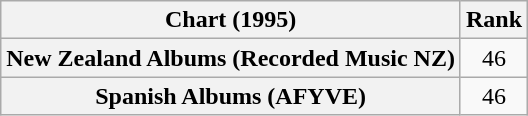<table class="wikitable plainrowheaders">
<tr>
<th scope="col">Chart (1995)</th>
<th scope="col">Rank</th>
</tr>
<tr>
<th scope="row">New Zealand Albums (Recorded Music NZ)</th>
<td align="center">46</td>
</tr>
<tr>
<th scope="row">Spanish Albums (AFYVE)</th>
<td align="center">46</td>
</tr>
</table>
